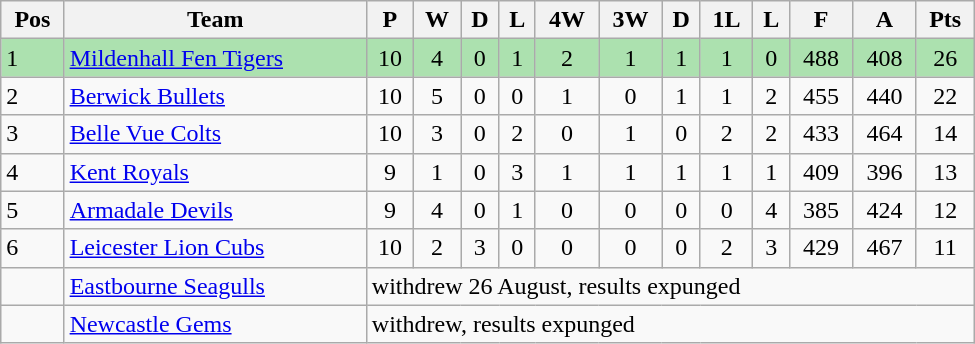<table class=wikitable width="650">
<tr>
<th>Pos</th>
<th>Team</th>
<th>P</th>
<th>W</th>
<th>D</th>
<th>L</th>
<th>4W</th>
<th>3W</th>
<th>D</th>
<th>1L</th>
<th>L</th>
<th>F</th>
<th>A</th>
<th>Pts</th>
</tr>
<tr style="background:#ACE1AF;">
<td>1</td>
<td><a href='#'>Mildenhall Fen Tigers</a></td>
<td align="center">10</td>
<td align="center">4</td>
<td align="center">0</td>
<td align="center">1</td>
<td align="center">2</td>
<td align="center">1</td>
<td align="center">1</td>
<td align="center">1</td>
<td align="center">0</td>
<td align="center">488</td>
<td align="center">408</td>
<td align="center">26</td>
</tr>
<tr>
<td>2</td>
<td><a href='#'>Berwick Bullets</a></td>
<td align="center">10</td>
<td align="center">5</td>
<td align="center">0</td>
<td align="center">0</td>
<td align="center">1</td>
<td align="center">0</td>
<td align="center">1</td>
<td align="center">1</td>
<td align="center">2</td>
<td align="center">455</td>
<td align="center">440</td>
<td align="center">22</td>
</tr>
<tr>
<td>3</td>
<td><a href='#'>Belle Vue Colts</a></td>
<td align="center">10</td>
<td align="center">3</td>
<td align="center">0</td>
<td align="center">2</td>
<td align="center">0</td>
<td align="center">1</td>
<td align="center">0</td>
<td align="center">2</td>
<td align="center">2</td>
<td align="center">433</td>
<td align="center">464</td>
<td align="center">14</td>
</tr>
<tr>
<td>4</td>
<td><a href='#'>Kent Royals</a></td>
<td align="center">9</td>
<td align="center">1</td>
<td align="center">0</td>
<td align="center">3</td>
<td align="center">1</td>
<td align="center">1</td>
<td align="center">1</td>
<td align="center">1</td>
<td align="center">1</td>
<td align="center">409</td>
<td align="center">396</td>
<td align="center">13</td>
</tr>
<tr>
<td>5</td>
<td><a href='#'>Armadale Devils</a></td>
<td align="center">9</td>
<td align="center">4</td>
<td align="center">0</td>
<td align="center">1</td>
<td align="center">0</td>
<td align="center">0</td>
<td align="center">0</td>
<td align="center">0</td>
<td align="center">4</td>
<td align="center">385</td>
<td align="center">424</td>
<td align="center">12</td>
</tr>
<tr>
<td>6</td>
<td><a href='#'>Leicester Lion Cubs</a></td>
<td align="center">10</td>
<td align="center">2</td>
<td align="center">3</td>
<td align="center">0</td>
<td align="center">0</td>
<td align="center">0</td>
<td align="center">0</td>
<td align="center">2</td>
<td align="center">3</td>
<td align="center">429</td>
<td align="center">467</td>
<td align="center">11</td>
</tr>
<tr>
<td></td>
<td><a href='#'>Eastbourne Seagulls</a></td>
<td colspan=12>withdrew 26 August, results expunged</td>
</tr>
<tr>
<td></td>
<td><a href='#'>Newcastle Gems</a></td>
<td colspan=12>withdrew, results expunged</td>
</tr>
</table>
